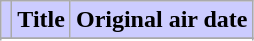<table class="wikitable plainrowheaders">
<tr style="color:black">
<th style="background-color: #ccccff;"></th>
<th style="background-color: #ccccff;">Title</th>
<th style="background-color: #ccccff;">Original air date</th>
</tr>
<tr>
</tr>
<tr>
</tr>
<tr>
</tr>
<tr>
</tr>
<tr>
</tr>
<tr>
</tr>
<tr>
</tr>
<tr>
</tr>
<tr>
</tr>
<tr>
</tr>
<tr>
</tr>
<tr>
</tr>
<tr>
</tr>
<tr>
</tr>
<tr>
</tr>
<tr>
</tr>
<tr>
</tr>
<tr>
</tr>
<tr>
</tr>
<tr>
</tr>
<tr>
</tr>
<tr>
</tr>
<tr>
</tr>
<tr>
</tr>
<tr>
</tr>
<tr>
</tr>
<tr>
</tr>
<tr>
</tr>
<tr>
</tr>
<tr>
</tr>
<tr>
</tr>
<tr>
</tr>
<tr>
</tr>
<tr>
</tr>
<tr>
</tr>
<tr>
</tr>
<tr>
</tr>
<tr>
</tr>
<tr>
</tr>
<tr>
</tr>
<tr>
</tr>
<tr>
</tr>
<tr>
</tr>
<tr>
</tr>
<tr>
</tr>
<tr>
</tr>
<tr>
</tr>
<tr>
</tr>
<tr>
</tr>
<tr>
</tr>
<tr>
</tr>
<tr>
</tr>
<tr>
</tr>
<tr>
</tr>
<tr>
</tr>
<tr>
</tr>
<tr>
</tr>
<tr>
</tr>
<tr>
</tr>
<tr>
</tr>
<tr>
</tr>
<tr>
</tr>
<tr>
</tr>
<tr>
</tr>
<tr>
</tr>
<tr>
</tr>
<tr>
</tr>
<tr>
</tr>
<tr>
</tr>
<tr>
</tr>
<tr>
</tr>
<tr>
</tr>
<tr>
</tr>
<tr>
</tr>
<tr>
</tr>
<tr>
</tr>
<tr>
</tr>
<tr>
</tr>
<tr>
</tr>
<tr>
</tr>
<tr>
</tr>
<tr>
</tr>
<tr>
</tr>
<tr>
</tr>
<tr>
</tr>
<tr>
</tr>
<tr>
</tr>
<tr>
</tr>
<tr>
</tr>
<tr>
</tr>
<tr>
</tr>
<tr>
</tr>
<tr>
</tr>
<tr>
</tr>
<tr>
</tr>
<tr>
</tr>
<tr>
</tr>
<tr>
</tr>
<tr>
</tr>
<tr>
</tr>
<tr>
</tr>
<tr>
</tr>
<tr>
</tr>
<tr>
</tr>
<tr>
</tr>
<tr>
</tr>
<tr>
</tr>
<tr>
</tr>
<tr>
</tr>
<tr>
</tr>
<tr>
</tr>
<tr>
</tr>
<tr>
</tr>
<tr>
</tr>
<tr>
</tr>
<tr>
</tr>
<tr>
</tr>
<tr>
</tr>
<tr>
</tr>
<tr>
</tr>
<tr>
</tr>
<tr>
</tr>
<tr>
</tr>
<tr>
</tr>
<tr>
</tr>
<tr>
</tr>
<tr>
</tr>
<tr>
</tr>
<tr>
</tr>
<tr>
</tr>
<tr>
</tr>
<tr>
</tr>
<tr>
</tr>
<tr>
</tr>
<tr>
</tr>
<tr>
</tr>
<tr>
</tr>
<tr>
</tr>
<tr>
</tr>
<tr>
</tr>
<tr>
</tr>
<tr>
</tr>
<tr>
</tr>
<tr>
</tr>
<tr>
</tr>
<tr>
</tr>
<tr>
</tr>
<tr>
</tr>
<tr>
</tr>
<tr>
</tr>
<tr>
</tr>
<tr>
</tr>
<tr>
</tr>
<tr>
</tr>
<tr>
</tr>
<tr>
</tr>
<tr>
</tr>
<tr>
</tr>
<tr>
</tr>
<tr>
</tr>
<tr>
</tr>
<tr>
</tr>
<tr>
</tr>
<tr>
</tr>
<tr>
</tr>
<tr>
</tr>
<tr>
</tr>
<tr>
</tr>
<tr>
</tr>
<tr>
</tr>
<tr>
</tr>
<tr>
</tr>
<tr>
</tr>
<tr>
</tr>
<tr>
</tr>
<tr>
</tr>
<tr>
</tr>
<tr>
</tr>
<tr>
</tr>
<tr>
</tr>
<tr>
</tr>
<tr>
</tr>
<tr>
</tr>
<tr>
</tr>
<tr>
</tr>
<tr>
</tr>
<tr>
</tr>
<tr>
</tr>
<tr>
</tr>
<tr>
</tr>
<tr>
</tr>
<tr>
</tr>
<tr>
</tr>
<tr>
</tr>
<tr>
</tr>
<tr>
</tr>
<tr>
</tr>
<tr>
</tr>
<tr>
</tr>
<tr>
</tr>
<tr>
</tr>
<tr>
</tr>
<tr>
</tr>
<tr>
</tr>
<tr>
</tr>
<tr>
</tr>
<tr>
</tr>
<tr>
</tr>
<tr>
</tr>
<tr>
</tr>
<tr>
</tr>
<tr>
</tr>
<tr>
</tr>
<tr>
</tr>
<tr>
</tr>
<tr>
</tr>
<tr>
</tr>
<tr>
</tr>
<tr>
</tr>
<tr>
</tr>
<tr>
</tr>
<tr>
</tr>
<tr>
</tr>
<tr>
</tr>
<tr>
</tr>
<tr>
</tr>
<tr>
</tr>
<tr>
</tr>
<tr>
</tr>
<tr>
</tr>
<tr>
</tr>
<tr>
</tr>
<tr>
</tr>
<tr>
</tr>
<tr>
</tr>
<tr>
</tr>
<tr>
</tr>
<tr>
</tr>
<tr>
</tr>
<tr>
</tr>
<tr>
</tr>
</table>
